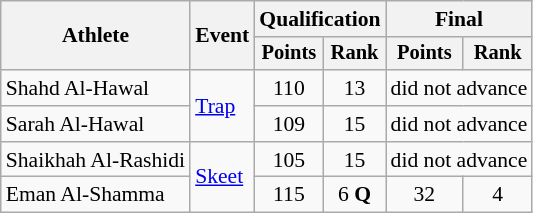<table class=wikitable style=font-size:90%;text-align:center>
<tr>
<th rowspan="2">Athlete</th>
<th rowspan="2">Event</th>
<th colspan=2>Qualification</th>
<th colspan=2>Final</th>
</tr>
<tr style="font-size:95%">
<th>Points</th>
<th>Rank</th>
<th>Points</th>
<th>Rank</th>
</tr>
<tr>
<td align=left>Shahd Al-Hawal</td>
<td align=left rowspan=2><a href='#'>Trap</a></td>
<td>110</td>
<td>13</td>
<td colspan=2>did not advance</td>
</tr>
<tr>
<td align=left>Sarah Al-Hawal</td>
<td>109</td>
<td>15</td>
<td colspan=2>did not advance</td>
</tr>
<tr>
<td align=left>Shaikhah Al-Rashidi</td>
<td align=left rowspan=2><a href='#'>Skeet</a></td>
<td>105</td>
<td>15</td>
<td colspan=2>did not advance</td>
</tr>
<tr>
<td align=left>Eman Al-Shamma</td>
<td>115</td>
<td>6 <strong>Q</strong></td>
<td>32</td>
<td>4</td>
</tr>
</table>
